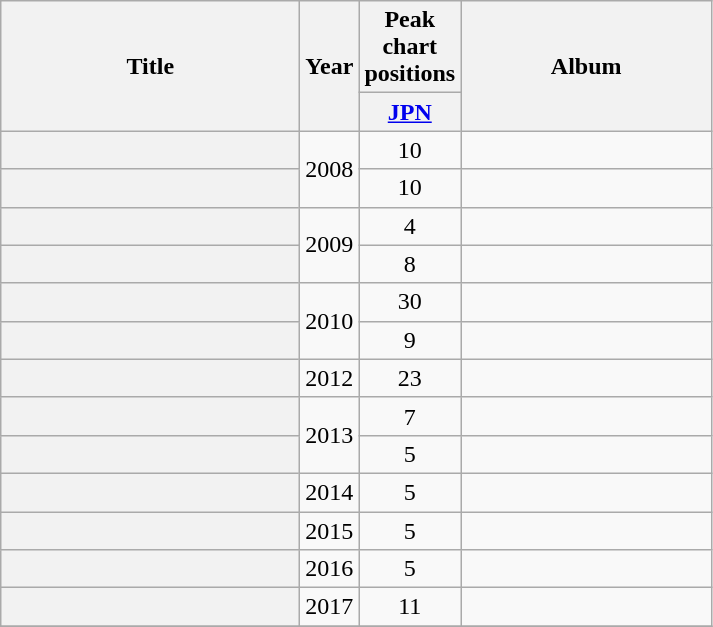<table class="wikitable sortable" style="text-align:center" border="1">
<tr>
<th rowspan="2" style="width:12em;">Title</th>
<th rowspan="2">Year</th>
<th colspan="1">Peak chart positions</th>
<th rowspan="2" style="width:10em;">Album</th>
</tr>
<tr>
<th width="30"><a href='#'>JPN</a></th>
</tr>
<tr>
<th scope="row"><br></th>
<td rowspan="2">2008</td>
<td>10</td>
<td></td>
</tr>
<tr>
<th scope="row"><br></th>
<td>10</td>
<td></td>
</tr>
<tr>
<th scope="row"><br></th>
<td rowspan="2">2009</td>
<td>4</td>
<td></td>
</tr>
<tr>
<th scope="row"><br></th>
<td>8</td>
<td></td>
</tr>
<tr>
<th scope="row"><br></th>
<td rowspan="2">2010</td>
<td>30</td>
<td></td>
</tr>
<tr>
<th scope="row"><br></th>
<td>9</td>
<td></td>
</tr>
<tr>
<th scope="row"><br></th>
<td>2012</td>
<td>23</td>
<td></td>
</tr>
<tr>
<th scope="row"><br></th>
<td rowspan="2">2013</td>
<td>7</td>
<td></td>
</tr>
<tr>
<th scope="row"><br></th>
<td>5</td>
<td></td>
</tr>
<tr>
<th scope="row"><br></th>
<td>2014</td>
<td>5</td>
<td></td>
</tr>
<tr>
<th scope="row"></th>
<td>2015</td>
<td>5</td>
<td></td>
</tr>
<tr>
<th scope="row"></th>
<td>2016</td>
<td>5</td>
<td></td>
</tr>
<tr>
<th scope="row"></th>
<td>2017</td>
<td>11</td>
<td></td>
</tr>
<tr>
</tr>
</table>
